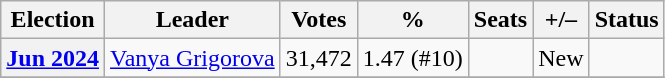<table class="wikitable" style="text-align:center">
<tr>
<th>Election</th>
<th>Leader</th>
<th>Votes</th>
<th>%</th>
<th>Seats</th>
<th>+/–</th>
<th>Status</th>
</tr>
<tr>
<th><a href='#'>Jun 2024</a></th>
<td><a href='#'>Vanya Grigorova</a></td>
<td>31,472</td>
<td>1.47 (#10)</td>
<td></td>
<td>New</td>
<td></td>
</tr>
<tr>
</tr>
</table>
